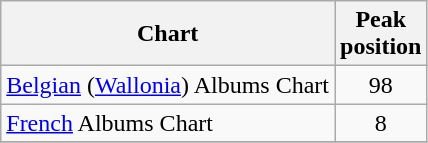<table class="wikitable sortable">
<tr>
<th>Chart</th>
<th>Peak<br>position</th>
</tr>
<tr>
<td><a href='#'>Belgian</a> (<a href='#'>Wallonia</a>) Albums Chart</td>
<td style="text-align:center;">98</td>
</tr>
<tr>
<td><a href='#'>French</a> Albums Chart</td>
<td style="text-align:center;">8</td>
</tr>
<tr>
</tr>
</table>
